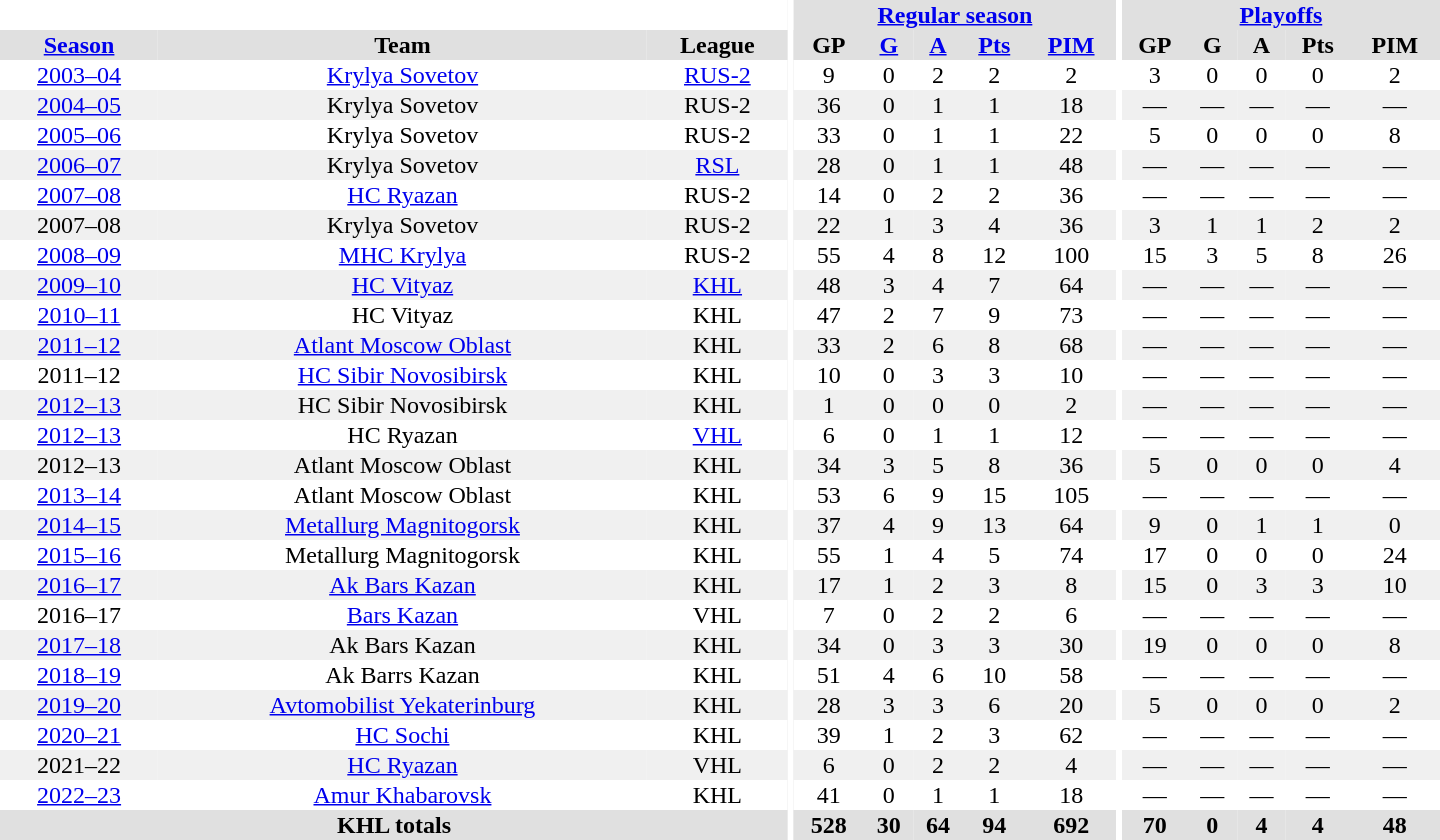<table border="0" cellpadding="1" cellspacing="0" style="text-align:center; width:60em">
<tr bgcolor="#e0e0e0">
<th colspan="3" bgcolor="#ffffff"></th>
<th rowspan="99" bgcolor="#ffffff"></th>
<th colspan="5"><a href='#'>Regular season</a></th>
<th rowspan="99" bgcolor="#ffffff"></th>
<th colspan="5"><a href='#'>Playoffs</a></th>
</tr>
<tr bgcolor="#e0e0e0">
<th><a href='#'>Season</a></th>
<th>Team</th>
<th>League</th>
<th>GP</th>
<th><a href='#'>G</a></th>
<th><a href='#'>A</a></th>
<th><a href='#'>Pts</a></th>
<th><a href='#'>PIM</a></th>
<th>GP</th>
<th>G</th>
<th>A</th>
<th>Pts</th>
<th>PIM</th>
</tr>
<tr>
<td><a href='#'>2003–04</a></td>
<td><a href='#'>Krylya Sovetov</a></td>
<td><a href='#'>RUS-2</a></td>
<td>9</td>
<td>0</td>
<td>2</td>
<td>2</td>
<td>2</td>
<td>3</td>
<td>0</td>
<td>0</td>
<td>0</td>
<td>2</td>
</tr>
<tr bgcolor="#f0f0f0">
<td><a href='#'>2004–05</a></td>
<td>Krylya Sovetov</td>
<td>RUS-2</td>
<td>36</td>
<td>0</td>
<td>1</td>
<td>1</td>
<td>18</td>
<td>—</td>
<td>—</td>
<td>—</td>
<td>—</td>
<td>—</td>
</tr>
<tr>
<td><a href='#'>2005–06</a></td>
<td>Krylya Sovetov</td>
<td>RUS-2</td>
<td>33</td>
<td>0</td>
<td>1</td>
<td>1</td>
<td>22</td>
<td>5</td>
<td>0</td>
<td>0</td>
<td>0</td>
<td>8</td>
</tr>
<tr bgcolor="#f0f0f0">
<td><a href='#'>2006–07</a></td>
<td>Krylya Sovetov</td>
<td><a href='#'>RSL</a></td>
<td>28</td>
<td>0</td>
<td>1</td>
<td>1</td>
<td>48</td>
<td>—</td>
<td>—</td>
<td>—</td>
<td>—</td>
<td>—</td>
</tr>
<tr>
<td><a href='#'>2007–08</a></td>
<td><a href='#'>HC Ryazan</a></td>
<td>RUS-2</td>
<td>14</td>
<td>0</td>
<td>2</td>
<td>2</td>
<td>36</td>
<td>—</td>
<td>—</td>
<td>—</td>
<td>—</td>
<td>—</td>
</tr>
<tr bgcolor="#f0f0f0">
<td>2007–08</td>
<td>Krylya Sovetov</td>
<td>RUS-2</td>
<td>22</td>
<td>1</td>
<td>3</td>
<td>4</td>
<td>36</td>
<td>3</td>
<td>1</td>
<td>1</td>
<td>2</td>
<td>2</td>
</tr>
<tr>
<td><a href='#'>2008–09</a></td>
<td><a href='#'>MHC Krylya</a></td>
<td>RUS-2</td>
<td>55</td>
<td>4</td>
<td>8</td>
<td>12</td>
<td>100</td>
<td>15</td>
<td>3</td>
<td>5</td>
<td>8</td>
<td>26</td>
</tr>
<tr bgcolor="#f0f0f0">
<td><a href='#'>2009–10</a></td>
<td><a href='#'>HC Vityaz</a></td>
<td><a href='#'>KHL</a></td>
<td>48</td>
<td>3</td>
<td>4</td>
<td>7</td>
<td>64</td>
<td>—</td>
<td>—</td>
<td>—</td>
<td>—</td>
<td>—</td>
</tr>
<tr>
<td><a href='#'>2010–11</a></td>
<td>HC Vityaz</td>
<td>KHL</td>
<td>47</td>
<td>2</td>
<td>7</td>
<td>9</td>
<td>73</td>
<td>—</td>
<td>—</td>
<td>—</td>
<td>—</td>
<td>—</td>
</tr>
<tr bgcolor="#f0f0f0">
<td><a href='#'>2011–12</a></td>
<td><a href='#'>Atlant Moscow Oblast</a></td>
<td>KHL</td>
<td>33</td>
<td>2</td>
<td>6</td>
<td>8</td>
<td>68</td>
<td>—</td>
<td>—</td>
<td>—</td>
<td>—</td>
<td>—</td>
</tr>
<tr>
<td>2011–12</td>
<td><a href='#'>HC Sibir Novosibirsk</a></td>
<td>KHL</td>
<td>10</td>
<td>0</td>
<td>3</td>
<td>3</td>
<td>10</td>
<td>—</td>
<td>—</td>
<td>—</td>
<td>—</td>
<td>—</td>
</tr>
<tr bgcolor="#f0f0f0">
<td><a href='#'>2012–13</a></td>
<td>HC Sibir Novosibirsk</td>
<td>KHL</td>
<td>1</td>
<td>0</td>
<td>0</td>
<td>0</td>
<td>2</td>
<td>—</td>
<td>—</td>
<td>—</td>
<td>—</td>
<td>—</td>
</tr>
<tr>
<td><a href='#'>2012–13</a></td>
<td>HC Ryazan</td>
<td><a href='#'>VHL</a></td>
<td>6</td>
<td>0</td>
<td>1</td>
<td>1</td>
<td>12</td>
<td>—</td>
<td>—</td>
<td>—</td>
<td>—</td>
<td>—</td>
</tr>
<tr bgcolor="#f0f0f0">
<td>2012–13</td>
<td>Atlant Moscow Oblast</td>
<td>KHL</td>
<td>34</td>
<td>3</td>
<td>5</td>
<td>8</td>
<td>36</td>
<td>5</td>
<td>0</td>
<td>0</td>
<td>0</td>
<td>4</td>
</tr>
<tr>
<td><a href='#'>2013–14</a></td>
<td>Atlant Moscow Oblast</td>
<td>KHL</td>
<td>53</td>
<td>6</td>
<td>9</td>
<td>15</td>
<td>105</td>
<td>—</td>
<td>—</td>
<td>—</td>
<td>—</td>
<td>—</td>
</tr>
<tr bgcolor="#f0f0f0">
<td><a href='#'>2014–15</a></td>
<td><a href='#'>Metallurg Magnitogorsk</a></td>
<td>KHL</td>
<td>37</td>
<td>4</td>
<td>9</td>
<td>13</td>
<td>64</td>
<td>9</td>
<td>0</td>
<td>1</td>
<td>1</td>
<td>0</td>
</tr>
<tr>
<td><a href='#'>2015–16</a></td>
<td>Metallurg Magnitogorsk</td>
<td>KHL</td>
<td>55</td>
<td>1</td>
<td>4</td>
<td>5</td>
<td>74</td>
<td>17</td>
<td>0</td>
<td>0</td>
<td>0</td>
<td>24</td>
</tr>
<tr bgcolor="#f0f0f0">
<td><a href='#'>2016–17</a></td>
<td><a href='#'>Ak Bars Kazan</a></td>
<td>KHL</td>
<td>17</td>
<td>1</td>
<td>2</td>
<td>3</td>
<td>8</td>
<td>15</td>
<td>0</td>
<td>3</td>
<td>3</td>
<td>10</td>
</tr>
<tr>
<td>2016–17</td>
<td><a href='#'>Bars Kazan</a></td>
<td>VHL</td>
<td>7</td>
<td>0</td>
<td>2</td>
<td>2</td>
<td>6</td>
<td>—</td>
<td>—</td>
<td>—</td>
<td>—</td>
<td>—</td>
</tr>
<tr bgcolor="#f0f0f0">
<td><a href='#'>2017–18</a></td>
<td>Ak Bars Kazan</td>
<td>KHL</td>
<td>34</td>
<td>0</td>
<td>3</td>
<td>3</td>
<td>30</td>
<td>19</td>
<td>0</td>
<td>0</td>
<td>0</td>
<td>8</td>
</tr>
<tr>
<td><a href='#'>2018–19</a></td>
<td>Ak Barrs Kazan</td>
<td>KHL</td>
<td>51</td>
<td>4</td>
<td>6</td>
<td>10</td>
<td>58</td>
<td>—</td>
<td>—</td>
<td>—</td>
<td>—</td>
<td>—</td>
</tr>
<tr bgcolor="#f0f0f0">
<td><a href='#'>2019–20</a></td>
<td><a href='#'>Avtomobilist Yekaterinburg</a></td>
<td>KHL</td>
<td>28</td>
<td>3</td>
<td>3</td>
<td>6</td>
<td>20</td>
<td>5</td>
<td>0</td>
<td>0</td>
<td>0</td>
<td>2</td>
</tr>
<tr>
<td><a href='#'>2020–21</a></td>
<td><a href='#'>HC Sochi</a></td>
<td>KHL</td>
<td>39</td>
<td>1</td>
<td>2</td>
<td>3</td>
<td>62</td>
<td>—</td>
<td>—</td>
<td>—</td>
<td>—</td>
<td>—</td>
</tr>
<tr bgcolor="#f0f0f0">
<td>2021–22</td>
<td><a href='#'>HC Ryazan</a></td>
<td>VHL</td>
<td>6</td>
<td>0</td>
<td>2</td>
<td>2</td>
<td>4</td>
<td>—</td>
<td>—</td>
<td>—</td>
<td>—</td>
<td>—</td>
</tr>
<tr>
<td><a href='#'>2022–23</a></td>
<td><a href='#'>Amur Khabarovsk</a></td>
<td>KHL</td>
<td>41</td>
<td>0</td>
<td>1</td>
<td>1</td>
<td>18</td>
<td>—</td>
<td>—</td>
<td>—</td>
<td>—</td>
<td>—</td>
</tr>
<tr bgcolor="#e0e0e0">
<th colspan="3">KHL totals</th>
<th>528</th>
<th>30</th>
<th>64</th>
<th>94</th>
<th>692</th>
<th>70</th>
<th>0</th>
<th>4</th>
<th>4</th>
<th>48</th>
</tr>
</table>
